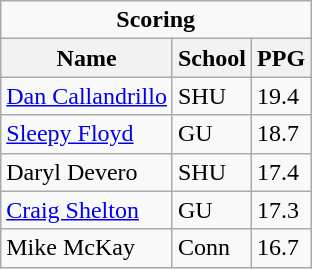<table class="wikitable">
<tr>
<td colspan=3 style="text-align:center;"><strong>Scoring</strong></td>
</tr>
<tr>
<th>Name</th>
<th>School</th>
<th>PPG</th>
</tr>
<tr>
<td><a href='#'>Dan Callandrillo</a></td>
<td>SHU</td>
<td>19.4</td>
</tr>
<tr>
<td><a href='#'>Sleepy Floyd</a></td>
<td>GU</td>
<td>18.7</td>
</tr>
<tr>
<td>Daryl Devero</td>
<td>SHU</td>
<td>17.4</td>
</tr>
<tr>
<td><a href='#'>Craig Shelton</a></td>
<td>GU</td>
<td>17.3</td>
</tr>
<tr>
<td>Mike McKay</td>
<td>Conn</td>
<td>16.7</td>
</tr>
</table>
